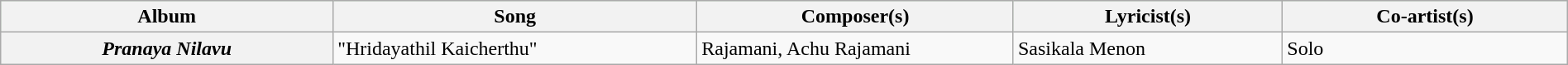<table class="wikitable plainrowheaders" width="100%" textcolor:#000;">
<tr style="background:#cfc; text-align:center;">
<th scope="col" width=21%>Album</th>
<th scope="col" width=23%>Song</th>
<th scope="col" width=20%>Composer(s)</th>
<th scope="col" width=17%>Lyricist(s)</th>
<th scope="col" width=18%>Co-artist(s)</th>
</tr>
<tr>
<th scope="row"><em>Pranaya Nilavu</em></th>
<td>"Hridayathil Kaicherthu"</td>
<td>Rajamani, Achu Rajamani</td>
<td>Sasikala Menon</td>
<td>Solo</td>
</tr>
</table>
